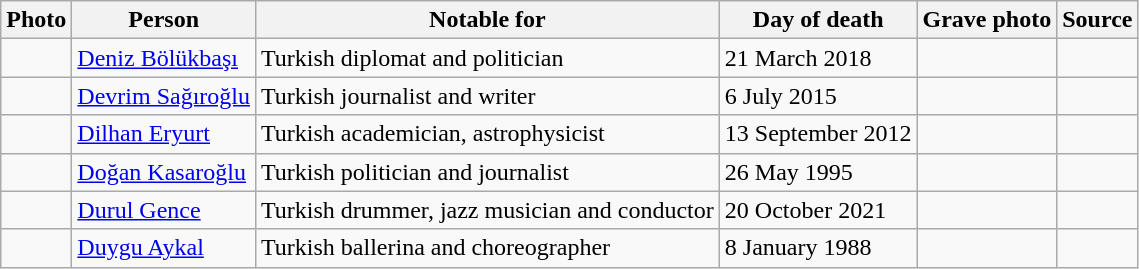<table class="wikitable sortable">
<tr>
<th scope=col>Photo</th>
<th scope=col>Person</th>
<th scope=col>Notable for</th>
<th scope=col>Day of death</th>
<th scope=col>Grave photo</th>
<th scope=col>Source</th>
</tr>
<tr>
<td></td>
<td><a href='#'>Deniz Bölükbaşı</a></td>
<td>Turkish diplomat and politician</td>
<td>21 March 2018</td>
<td></td>
<td></td>
</tr>
<tr>
<td></td>
<td><a href='#'>Devrim Sağıroğlu</a></td>
<td>Turkish journalist and writer</td>
<td>6 July 2015</td>
<td></td>
<td></td>
</tr>
<tr>
<td></td>
<td><a href='#'>Dilhan Eryurt</a></td>
<td>Turkish academician, astrophysicist</td>
<td>13 September 2012</td>
<td></td>
<td></td>
</tr>
<tr>
<td></td>
<td><a href='#'>Doğan Kasaroğlu</a></td>
<td>Turkish politician and journalist</td>
<td>26 May 1995</td>
<td></td>
<td></td>
</tr>
<tr>
<td></td>
<td><a href='#'>Durul Gence</a></td>
<td>Turkish drummer, jazz musician and conductor</td>
<td>20 October 2021</td>
<td></td>
<td></td>
</tr>
<tr>
<td></td>
<td><a href='#'>Duygu Aykal</a></td>
<td>Turkish ballerina and choreographer</td>
<td>8 January 1988</td>
<td></td>
<td></td>
</tr>
</table>
